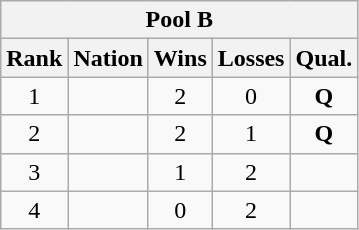<table class="wikitable" style="text-align:center">
<tr>
<th colspan=5 align=center><strong>Pool B</strong></th>
</tr>
<tr>
<th>Rank</th>
<th>Nation</th>
<th>Wins</th>
<th>Losses</th>
<th>Qual.</th>
</tr>
<tr>
<td>1</td>
<td align=left></td>
<td>2</td>
<td>0</td>
<td><strong>Q</strong></td>
</tr>
<tr>
<td>2</td>
<td align=left></td>
<td>2</td>
<td>1</td>
<td><strong>Q</strong></td>
</tr>
<tr>
<td>3</td>
<td align=left></td>
<td>1</td>
<td>2</td>
<td></td>
</tr>
<tr>
<td>4</td>
<td align=left></td>
<td>0</td>
<td>2</td>
<td></td>
</tr>
</table>
